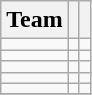<table class="wikitable sortable plainrowheaders" style="font-size:100%; display:inline-table; margin-right:1em;">
<tr>
<th scope=col>Team</th>
<th></th>
<th></th>
</tr>
<tr>
<td></td>
<td></td>
<td></td>
</tr>
<tr>
<td></td>
<td></td>
<td></td>
</tr>
<tr>
<td></td>
<td></td>
<td></td>
</tr>
<tr>
<td></td>
<td></td>
<td></td>
</tr>
<tr>
<td></td>
<td></td>
<td></td>
</tr>
<tr>
</tr>
</table>
